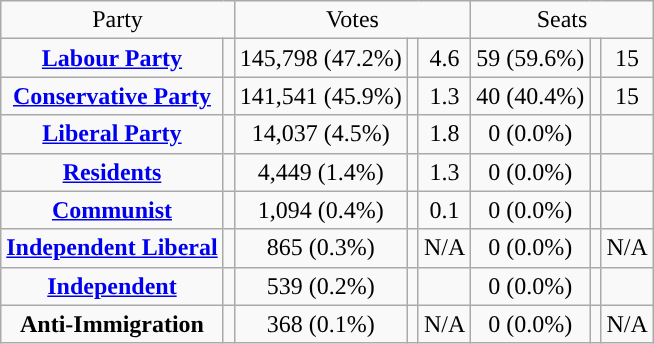<table class=wikitable style="text-align:center;">
<tr>
<td colspan=2>Party</td>
<td colspan=3>Votes</td>
<td colspan=3>Seats</td>
</tr>
<tr>
<td><strong><a href='#'>Labour Party</a></strong></td>
<td style="background:"></td>
<td>145,798 (47.2%)</td>
<td></td>
<td> 4.6</td>
<td>59 (59.6%)</td>
<td></td>
<td> 15</td>
</tr>
<tr>
<td><strong><a href='#'>Conservative Party</a></strong></td>
<td style="background:"></td>
<td>141,541 (45.9%)</td>
<td></td>
<td> 1.3</td>
<td>40 (40.4%)</td>
<td></td>
<td> 15</td>
</tr>
<tr>
<td><strong><a href='#'>Liberal Party</a></strong></td>
<td style="background:"></td>
<td>14,037 (4.5%)</td>
<td></td>
<td> 1.8</td>
<td>0 (0.0%)</td>
<td></td>
<td></td>
</tr>
<tr>
<td><strong><a href='#'>Residents</a></strong></td>
<td style="background:"></td>
<td>4,449 (1.4%)</td>
<td></td>
<td> 1.3</td>
<td>0 (0.0%)</td>
<td></td>
<td></td>
</tr>
<tr>
<td><strong><a href='#'>Communist</a></strong></td>
<td style="background:"></td>
<td>1,094 (0.4%)</td>
<td></td>
<td> 0.1</td>
<td>0  (0.0%)</td>
<td></td>
<td></td>
</tr>
<tr>
<td><strong><a href='#'>Independent Liberal</a></strong></td>
<td style="background:"></td>
<td>865 (0.3%)</td>
<td></td>
<td>N/A</td>
<td>0 (0.0%)</td>
<td></td>
<td>N/A</td>
</tr>
<tr>
<td><strong><a href='#'>Independent</a></strong></td>
<td style="background:"></td>
<td>539 (0.2%)</td>
<td></td>
<td></td>
<td>0 (0.0%)</td>
<td></td>
<td></td>
</tr>
<tr>
<td><strong>Anti-Immigration</strong></td>
<td style="background:"></td>
<td>368 (0.1%)</td>
<td></td>
<td>N/A</td>
<td>0 (0.0%)</td>
<td></td>
<td>N/A</td>
</tr>
</table>
